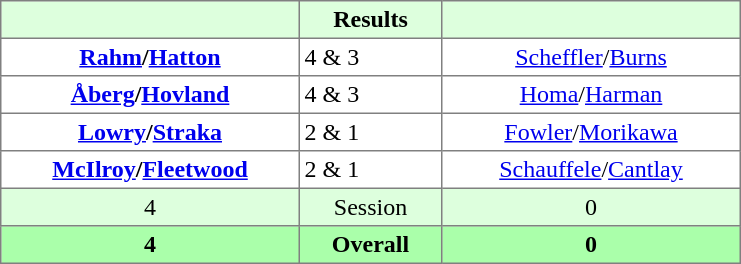<table border="1" cellpadding="3" style="border-collapse:collapse; text-align:center;">
<tr style="background:#dfd;">
<th style="width:12em;"></th>
<th style="width:5.5em;">Results</th>
<th style="width:12em;"></th>
</tr>
<tr>
<td><strong><a href='#'>Rahm</a>/<a href='#'>Hatton</a></strong></td>
<td align=left> 4 & 3</td>
<td><a href='#'>Scheffler</a>/<a href='#'>Burns</a></td>
</tr>
<tr>
<td><strong><a href='#'>Åberg</a>/<a href='#'>Hovland</a></strong></td>
<td align=left> 4 & 3</td>
<td><a href='#'>Homa</a>/<a href='#'>Harman</a></td>
</tr>
<tr>
<td><strong><a href='#'>Lowry</a>/<a href='#'>Straka</a></strong></td>
<td align=left> 2 & 1</td>
<td><a href='#'>Fowler</a>/<a href='#'>Morikawa</a></td>
</tr>
<tr>
<td><strong><a href='#'>McIlroy</a>/<a href='#'>Fleetwood</a></strong></td>
<td align=left> 2 & 1</td>
<td><a href='#'>Schauffele</a>/<a href='#'>Cantlay</a></td>
</tr>
<tr style="background:#dfd;">
<td>4</td>
<td>Session</td>
<td>0</td>
</tr>
<tr style="background:#afa;">
<th>4</th>
<th>Overall</th>
<th>0</th>
</tr>
</table>
